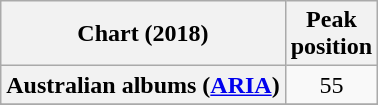<table class="wikitable sortable plainrowheaders" style="text-align:center">
<tr>
<th scope="col">Chart (2018)</th>
<th scope="col">Peak<br> position</th>
</tr>
<tr>
<th scope="row">Australian albums (<a href='#'>ARIA</a>)</th>
<td>55</td>
</tr>
<tr>
</tr>
<tr>
</tr>
<tr>
</tr>
</table>
